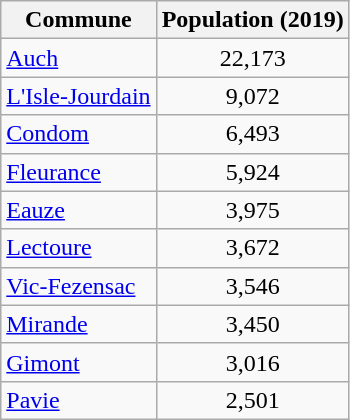<table class=wikitable>
<tr>
<th>Commune</th>
<th>Population (2019)</th>
</tr>
<tr>
<td><a href='#'>Auch</a></td>
<td style="text-align: center;">22,173</td>
</tr>
<tr>
<td><a href='#'>L'Isle-Jourdain</a></td>
<td style="text-align: center;">9,072</td>
</tr>
<tr>
<td><a href='#'>Condom</a></td>
<td style="text-align: center;">6,493</td>
</tr>
<tr>
<td><a href='#'>Fleurance</a></td>
<td style="text-align: center;">5,924</td>
</tr>
<tr>
<td><a href='#'>Eauze</a></td>
<td style="text-align: center;">3,975</td>
</tr>
<tr>
<td><a href='#'>Lectoure</a></td>
<td style="text-align: center;">3,672</td>
</tr>
<tr>
<td><a href='#'>Vic-Fezensac</a></td>
<td style="text-align: center;">3,546</td>
</tr>
<tr>
<td><a href='#'>Mirande</a></td>
<td style="text-align: center;">3,450</td>
</tr>
<tr>
<td><a href='#'>Gimont</a></td>
<td style="text-align: center;">3,016</td>
</tr>
<tr>
<td><a href='#'>Pavie</a></td>
<td style="text-align: center;">2,501</td>
</tr>
</table>
